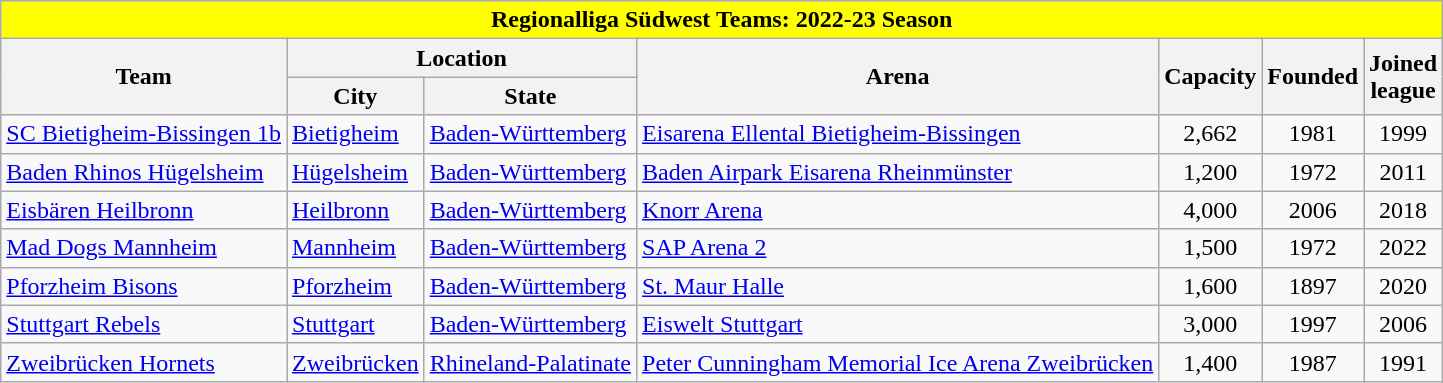<table class="wikitable sortable">
<tr>
<th style="background:#ffff00;" colspan="7"><span>Regionalliga Südwest Teams: 2022-23 Season</span></th>
</tr>
<tr>
<th rowspan=2>Team</th>
<th colspan=2>Location</th>
<th rowspan=2>Arena</th>
<th rowspan=2>Capacity</th>
<th rowspan=2>Founded</th>
<th rowspan=2>Joined <br> league</th>
</tr>
<tr>
<th>City</th>
<th>State</th>
</tr>
<tr>
<td><a href='#'>SC Bietigheim-Bissingen 1b</a></td>
<td><a href='#'>Bietigheim</a></td>
<td> <a href='#'>Baden-Württemberg</a></td>
<td><a href='#'>Eisarena Ellental Bietigheim-Bissingen</a></td>
<td align="center">2,662</td>
<td align=center>1981</td>
<td align=center>1999</td>
</tr>
<tr>
<td><a href='#'>Baden Rhinos Hügelsheim</a></td>
<td><a href='#'>Hügelsheim</a></td>
<td> <a href='#'>Baden-Württemberg</a></td>
<td><a href='#'>Baden Airpark Eisarena Rheinmünster</a></td>
<td align="center">1,200</td>
<td align=center>1972</td>
<td align=center>2011</td>
</tr>
<tr>
<td><a href='#'>Eisbären Heilbronn</a></td>
<td><a href='#'>Heilbronn</a></td>
<td> <a href='#'>Baden-Württemberg</a></td>
<td><a href='#'>Knorr Arena</a></td>
<td align="center">4,000</td>
<td align=center>2006</td>
<td align=center>2018</td>
</tr>
<tr>
<td><a href='#'>Mad Dogs Mannheim</a></td>
<td><a href='#'>Mannheim</a></td>
<td> <a href='#'>Baden-Württemberg</a></td>
<td><a href='#'>SAP Arena 2</a></td>
<td align="center">1,500</td>
<td align=center>1972</td>
<td align=center>2022</td>
</tr>
<tr>
<td><a href='#'>Pforzheim Bisons</a></td>
<td><a href='#'>Pforzheim</a></td>
<td> <a href='#'>Baden-Württemberg</a></td>
<td><a href='#'>St. Maur Halle</a></td>
<td align="center">1,600</td>
<td align=center>1897</td>
<td align=center>2020</td>
</tr>
<tr>
<td><a href='#'>Stuttgart Rebels</a></td>
<td><a href='#'>Stuttgart</a></td>
<td> <a href='#'>Baden-Württemberg</a></td>
<td><a href='#'>Eiswelt Stuttgart</a></td>
<td align="center">3,000</td>
<td align=center>1997</td>
<td align=center>2006</td>
</tr>
<tr>
<td><a href='#'>Zweibrücken Hornets</a></td>
<td><a href='#'>Zweibrücken</a></td>
<td> <a href='#'>Rhineland-Palatinate</a></td>
<td><a href='#'>Peter Cunningham Memorial Ice Arena Zweibrücken</a></td>
<td align="center">1,400</td>
<td align=center>1987</td>
<td align=center>1991</td>
</tr>
</table>
